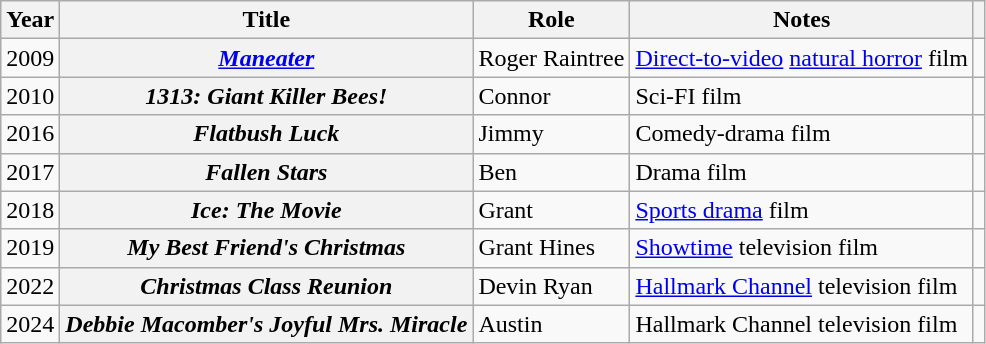<table class="wikitable sortable plainrowheaders">
<tr>
<th scope="col">Year</th>
<th scope="col">Title</th>
<th scope="col">Role</th>
<th scope="col" class="unsortable">Notes</th>
<th scope="col" class="unsortable"></th>
</tr>
<tr>
<td style="text-align:center;">2009</td>
<th scope="row"><em><a href='#'>Maneater</a></em></th>
<td>Roger Raintree</td>
<td><a href='#'>Direct-to-video</a> <a href='#'>natural horror</a> film</td>
<td></td>
</tr>
<tr>
<td style="text-align:center;">2010</td>
<th scope="row"><em>1313: Giant Killer Bees!</em></th>
<td>Connor</td>
<td>Sci-FI film</td>
<td></td>
</tr>
<tr>
<td style="text-align:center;">2016</td>
<th scope="row"><em>Flatbush Luck</em></th>
<td>Jimmy</td>
<td>Comedy-drama film</td>
<td></td>
</tr>
<tr>
<td style="text-align:center;">2017</td>
<th scope="row"><em>Fallen Stars</em></th>
<td>Ben</td>
<td>Drama film</td>
<td></td>
</tr>
<tr>
<td style="text-align:center;">2018</td>
<th scope="row"><em>Ice: The Movie</em></th>
<td>Grant</td>
<td><a href='#'>Sports drama</a>  film</td>
<td></td>
</tr>
<tr>
<td style="text-align:center;">2019</td>
<th scope="row"><em>My Best Friend's Christmas</em></th>
<td>Grant Hines</td>
<td><a href='#'>Showtime</a> television film</td>
<td></td>
</tr>
<tr>
<td style="text-align:center;">2022</td>
<th scope="row"><em>Christmas Class Reunion</em></th>
<td>Devin Ryan</td>
<td><a href='#'>Hallmark Channel</a> television film</td>
<td></td>
</tr>
<tr>
<td style="text-align:center;">2024</td>
<th scope="row"><em>Debbie Macomber's Joyful Mrs. Miracle</em></th>
<td>Austin</td>
<td>Hallmark Channel television film</td>
<td></td>
</tr>
</table>
